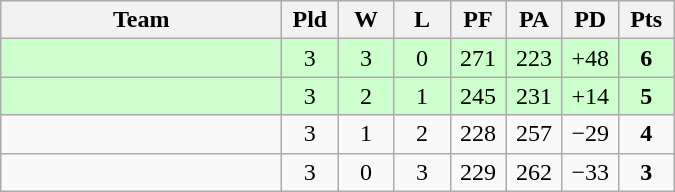<table class=wikitable style="text-align:center">
<tr>
<th width=180>Team</th>
<th width=30>Pld</th>
<th width=30>W</th>
<th width=30>L</th>
<th width=30>PF</th>
<th width=30>PA</th>
<th width=30>PD</th>
<th width=30>Pts</th>
</tr>
<tr bgcolor="#ccffcc">
<td align=left></td>
<td>3</td>
<td>3</td>
<td>0</td>
<td>271</td>
<td>223</td>
<td>+48</td>
<td><strong>6</strong></td>
</tr>
<tr bgcolor="#ccffcc">
<td align=left></td>
<td>3</td>
<td>2</td>
<td>1</td>
<td>245</td>
<td>231</td>
<td>+14</td>
<td><strong>5</strong></td>
</tr>
<tr align=center>
<td align=left></td>
<td>3</td>
<td>1</td>
<td>2</td>
<td>228</td>
<td>257</td>
<td>−29</td>
<td><strong>4</strong></td>
</tr>
<tr align=center>
<td align=left></td>
<td>3</td>
<td>0</td>
<td>3</td>
<td>229</td>
<td>262</td>
<td>−33</td>
<td><strong>3</strong></td>
</tr>
</table>
